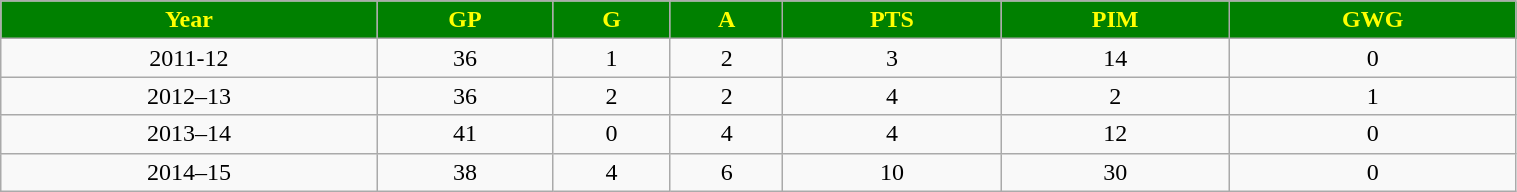<table class="wikitable" style="width:80%;">
<tr style="text-align:center; background:green; color:yellow;">
<td><strong>Year</strong></td>
<td><strong>GP</strong></td>
<td><strong>G</strong></td>
<td><strong>A</strong></td>
<td><strong>PTS</strong></td>
<td><strong>PIM</strong></td>
<td><strong>GWG</strong></td>
</tr>
<tr style="text-align:center;" bgcolor="">
<td>2011-12</td>
<td>36</td>
<td>1</td>
<td>2</td>
<td>3</td>
<td>14</td>
<td>0</td>
</tr>
<tr style="text-align:center;" bgcolor="">
<td>2012–13</td>
<td>36</td>
<td>2</td>
<td>2</td>
<td>4</td>
<td>2</td>
<td>1</td>
</tr>
<tr style="text-align:center;" bgcolor="">
<td>2013–14</td>
<td>41</td>
<td>0</td>
<td>4</td>
<td>4</td>
<td>12</td>
<td>0</td>
</tr>
<tr style="text-align:center;" bgcolor="">
<td>2014–15</td>
<td>38</td>
<td>4</td>
<td>6</td>
<td>10</td>
<td>30</td>
<td>0</td>
</tr>
</table>
